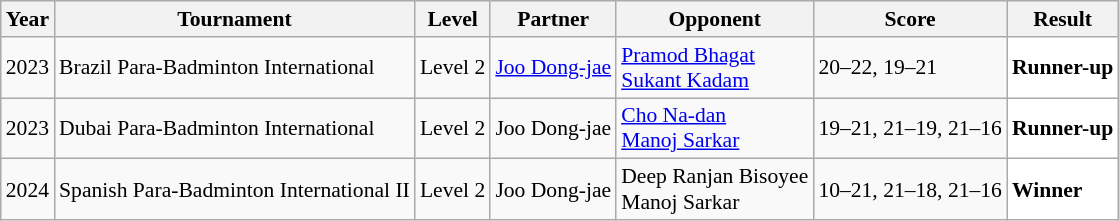<table class="sortable wikitable" style="font-size: 90%;">
<tr>
<th>Year</th>
<th>Tournament</th>
<th>Level</th>
<th>Partner</th>
<th>Opponent</th>
<th>Score</th>
<th>Result</th>
</tr>
<tr>
<td align="center">2023</td>
<td align="left">Brazil Para-Badminton International</td>
<td align="left">Level 2</td>
<td> <a href='#'>Joo Dong-jae</a></td>
<td align="left"> <a href='#'>Pramod Bhagat</a><br> <a href='#'>Sukant Kadam</a></td>
<td align="left">20–22, 19–21</td>
<td style="text-align:left; background:white"> <strong>Runner-up</strong></td>
</tr>
<tr>
<td align="center">2023</td>
<td align="left">Dubai Para-Badminton International</td>
<td align="left">Level 2</td>
<td> Joo Dong-jae</td>
<td align="left"> <a href='#'>Cho Na-dan</a><br> <a href='#'>Manoj Sarkar</a></td>
<td align="left">19–21, 21–19, 21–16</td>
<td style="text-align:left; background:white"> <strong>Runner-up</strong></td>
</tr>
<tr>
<td align="center">2024</td>
<td align="left">Spanish Para-Badminton International II</td>
<td align="left">Level 2</td>
<td> Joo Dong-jae</td>
<td align="left"> Deep Ranjan Bisoyee<br> Manoj Sarkar</td>
<td align="left">10–21, 21–18, 21–16</td>
<td style="text-align:left; background:white"> <strong>Winner</strong></td>
</tr>
</table>
